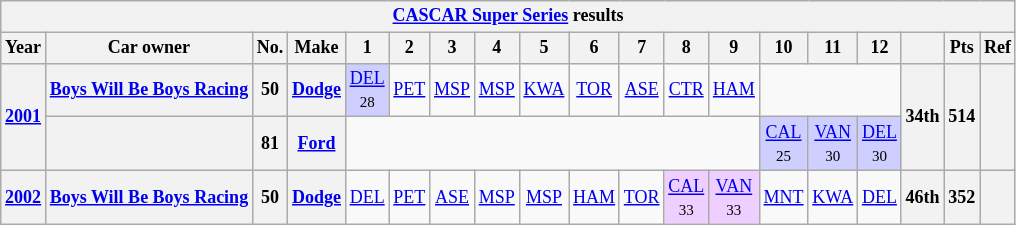<table class="wikitable" style="text-align:center; font-size:75%">
<tr>
<th colspan=25><a href='#'>CASCAR Super Series</a> results</th>
</tr>
<tr>
<th>Year</th>
<th>Car owner</th>
<th>No.</th>
<th>Make</th>
<th>1</th>
<th>2</th>
<th>3</th>
<th>4</th>
<th>5</th>
<th>6</th>
<th>7</th>
<th>8</th>
<th>9</th>
<th>10</th>
<th>11</th>
<th>12</th>
<th></th>
<th>Pts</th>
<th>Ref</th>
</tr>
<tr>
<th rowspan=2><a href='#'>2001</a></th>
<th><a href='#'>Boys Will Be Boys Racing</a></th>
<th>50</th>
<th><a href='#'>Dodge</a></th>
<td style="background:#CFCFFF;"><a href='#'>DEL</a><br><small>28</small></td>
<td><a href='#'>PET</a></td>
<td><a href='#'>MSP</a></td>
<td><a href='#'>MSP</a></td>
<td><a href='#'>KWA</a></td>
<td><a href='#'>TOR</a></td>
<td><a href='#'>ASE</a></td>
<td><a href='#'>CTR</a></td>
<td><a href='#'>HAM</a></td>
<td colspan=3></td>
<th rowspan=2>34th</th>
<th rowspan=2>514</th>
<th rowspan=2></th>
</tr>
<tr>
<th></th>
<th>81</th>
<th><a href='#'>Ford</a></th>
<td colspan=9></td>
<td style="background:#CFCFFF;"><a href='#'>CAL</a><br><small>25</small></td>
<td style="background:#CFCFFF;"><a href='#'>VAN</a><br><small>30</small></td>
<td style="background:#CFCFFF;"><a href='#'>DEL</a><br><small>30</small></td>
</tr>
<tr>
<th><a href='#'>2002</a></th>
<th><a href='#'>Boys Will Be Boys Racing</a></th>
<th>50</th>
<th><a href='#'>Dodge</a></th>
<td><a href='#'>DEL</a></td>
<td><a href='#'>PET</a></td>
<td><a href='#'>ASE</a></td>
<td><a href='#'>MSP</a></td>
<td><a href='#'>MSP</a></td>
<td><a href='#'>HAM</a></td>
<td><a href='#'>TOR</a></td>
<td style="background:#EFCFFF;"><a href='#'>CAL</a><br><small>33</small></td>
<td style="background:#EFCFFF;"><a href='#'>VAN</a><br><small>33</small></td>
<td><a href='#'>MNT</a></td>
<td><a href='#'>KWA</a></td>
<td><a href='#'>DEL</a></td>
<th>46th</th>
<th>352</th>
<th></th>
</tr>
</table>
